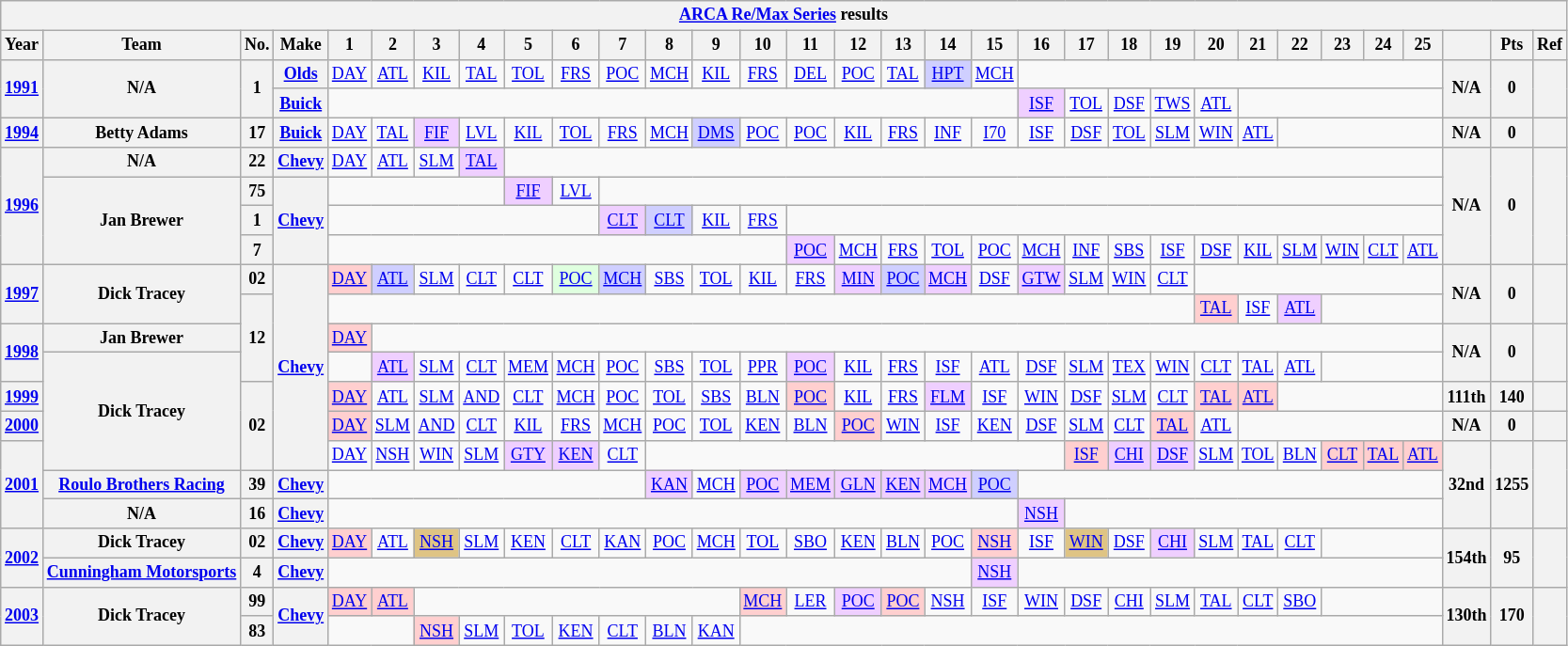<table class="wikitable" style="text-align:center; font-size:75%">
<tr>
<th colspan="34"><a href='#'>ARCA Re/Max Series</a> results</th>
</tr>
<tr>
<th>Year</th>
<th>Team</th>
<th>No.</th>
<th>Make</th>
<th>1</th>
<th>2</th>
<th>3</th>
<th>4</th>
<th>5</th>
<th>6</th>
<th>7</th>
<th>8</th>
<th>9</th>
<th>10</th>
<th>11</th>
<th>12</th>
<th>13</th>
<th>14</th>
<th>15</th>
<th>16</th>
<th>17</th>
<th>18</th>
<th>19</th>
<th>20</th>
<th>21</th>
<th>22</th>
<th>23</th>
<th>24</th>
<th>25</th>
<th></th>
<th>Pts</th>
<th>Ref</th>
</tr>
<tr>
<th rowspan=2><a href='#'>1991</a></th>
<th rowspan=2>N/A</th>
<th rowspan=2>1</th>
<th><a href='#'>Olds</a></th>
<td><a href='#'>DAY</a></td>
<td><a href='#'>ATL</a></td>
<td><a href='#'>KIL</a></td>
<td><a href='#'>TAL</a></td>
<td><a href='#'>TOL</a></td>
<td><a href='#'>FRS</a></td>
<td><a href='#'>POC</a></td>
<td><a href='#'>MCH</a></td>
<td><a href='#'>KIL</a></td>
<td><a href='#'>FRS</a></td>
<td><a href='#'>DEL</a></td>
<td><a href='#'>POC</a></td>
<td><a href='#'>TAL</a></td>
<td style="background:#CFCFFF;"><a href='#'>HPT</a><br></td>
<td><a href='#'>MCH</a></td>
<td colspan=10></td>
<th rowspan=2>N/A</th>
<th rowspan=2>0</th>
<th rowspan=2></th>
</tr>
<tr>
<th><a href='#'>Buick</a></th>
<td colspan=15></td>
<td style="background:#EFCFFF;"><a href='#'>ISF</a><br></td>
<td><a href='#'>TOL</a></td>
<td><a href='#'>DSF</a></td>
<td><a href='#'>TWS</a></td>
<td><a href='#'>ATL</a></td>
<td colspan=5></td>
</tr>
<tr>
<th><a href='#'>1994</a></th>
<th>Betty Adams</th>
<th>17</th>
<th><a href='#'>Buick</a></th>
<td><a href='#'>DAY</a></td>
<td><a href='#'>TAL</a></td>
<td style="background:#EFCFFF;"><a href='#'>FIF</a><br></td>
<td><a href='#'>LVL</a></td>
<td><a href='#'>KIL</a></td>
<td><a href='#'>TOL</a></td>
<td><a href='#'>FRS</a></td>
<td><a href='#'>MCH</a></td>
<td style="background:#CFCFFF;"><a href='#'>DMS</a><br></td>
<td><a href='#'>POC</a></td>
<td><a href='#'>POC</a></td>
<td><a href='#'>KIL</a></td>
<td><a href='#'>FRS</a></td>
<td><a href='#'>INF</a></td>
<td><a href='#'>I70</a></td>
<td><a href='#'>ISF</a></td>
<td><a href='#'>DSF</a></td>
<td><a href='#'>TOL</a></td>
<td><a href='#'>SLM</a></td>
<td><a href='#'>WIN</a></td>
<td><a href='#'>ATL</a></td>
<td colspan=4></td>
<th>N/A</th>
<th>0</th>
<th></th>
</tr>
<tr>
<th rowspan=4><a href='#'>1996</a></th>
<th>N/A</th>
<th>22</th>
<th><a href='#'>Chevy</a></th>
<td><a href='#'>DAY</a></td>
<td><a href='#'>ATL</a></td>
<td><a href='#'>SLM</a></td>
<td style="background:#EFCFFF;"><a href='#'>TAL</a><br></td>
<td colspan=21></td>
<th rowspan=4>N/A</th>
<th rowspan=4>0</th>
<th rowspan=4></th>
</tr>
<tr>
<th rowspan=3>Jan Brewer</th>
<th>75</th>
<th rowspan=3><a href='#'>Chevy</a></th>
<td colspan=4></td>
<td style="background:#EFCFFF;"><a href='#'>FIF</a><br></td>
<td><a href='#'>LVL</a></td>
<td colspan=20></td>
</tr>
<tr>
<th>1</th>
<td colspan=6></td>
<td style="background:#EFCFFF;"><a href='#'>CLT</a><br></td>
<td style="background:#CFCFFF;"><a href='#'>CLT</a><br></td>
<td><a href='#'>KIL</a></td>
<td><a href='#'>FRS</a></td>
<td colspan=15></td>
</tr>
<tr>
<th>7</th>
<td colspan=10></td>
<td style="background:#EFCFFF;"><a href='#'>POC</a><br></td>
<td><a href='#'>MCH</a></td>
<td><a href='#'>FRS</a></td>
<td><a href='#'>TOL</a></td>
<td><a href='#'>POC</a></td>
<td><a href='#'>MCH</a></td>
<td><a href='#'>INF</a></td>
<td><a href='#'>SBS</a></td>
<td><a href='#'>ISF</a></td>
<td><a href='#'>DSF</a></td>
<td><a href='#'>KIL</a></td>
<td><a href='#'>SLM</a></td>
<td><a href='#'>WIN</a></td>
<td><a href='#'>CLT</a></td>
<td><a href='#'>ATL</a></td>
</tr>
<tr>
<th rowspan=2><a href='#'>1997</a></th>
<th rowspan=2>Dick Tracey</th>
<th>02</th>
<th rowspan=7><a href='#'>Chevy</a></th>
<td style="background:#FFCFCF;"><a href='#'>DAY</a><br></td>
<td style="background:#CFCFFF;"><a href='#'>ATL</a><br></td>
<td><a href='#'>SLM</a></td>
<td><a href='#'>CLT</a></td>
<td><a href='#'>CLT</a></td>
<td style="background:#DFFFDF;"><a href='#'>POC</a><br></td>
<td style="background:#CFCFFF;"><a href='#'>MCH</a><br></td>
<td><a href='#'>SBS</a></td>
<td><a href='#'>TOL</a></td>
<td><a href='#'>KIL</a></td>
<td><a href='#'>FRS</a></td>
<td style="background:#EFCFFF;"><a href='#'>MIN</a><br></td>
<td style="background:#CFCFFF;"><a href='#'>POC</a><br></td>
<td style="background:#EFCFFF;"><a href='#'>MCH</a><br></td>
<td><a href='#'>DSF</a></td>
<td style="background:#EFCFFF;"><a href='#'>GTW</a><br></td>
<td><a href='#'>SLM</a></td>
<td><a href='#'>WIN</a></td>
<td><a href='#'>CLT</a></td>
<td colspan=6></td>
<th rowspan=2>N/A</th>
<th rowspan=2>0</th>
<th rowspan=2></th>
</tr>
<tr>
<th rowspan=3>12</th>
<td colspan=19></td>
<td style="background:#FFCFCF;"><a href='#'>TAL</a><br></td>
<td><a href='#'>ISF</a></td>
<td style="background:#EFCFFF;"><a href='#'>ATL</a><br></td>
<td colspan=3></td>
</tr>
<tr>
<th rowspan=2><a href='#'>1998</a></th>
<th>Jan Brewer</th>
<td style="background:#FFCFCF;"><a href='#'>DAY</a><br></td>
<td colspan=24></td>
<th rowspan=2>N/A</th>
<th rowspan=2>0</th>
<th rowspan=2></th>
</tr>
<tr>
<th rowspan=4>Dick Tracey</th>
<td></td>
<td style="background:#EFCFFF;"><a href='#'>ATL</a><br></td>
<td><a href='#'>SLM</a></td>
<td><a href='#'>CLT</a></td>
<td><a href='#'>MEM</a></td>
<td><a href='#'>MCH</a></td>
<td><a href='#'>POC</a></td>
<td><a href='#'>SBS</a></td>
<td><a href='#'>TOL</a></td>
<td><a href='#'>PPR</a></td>
<td style="background:#EFCFFF;"><a href='#'>POC</a><br></td>
<td><a href='#'>KIL</a></td>
<td><a href='#'>FRS</a></td>
<td><a href='#'>ISF</a></td>
<td><a href='#'>ATL</a></td>
<td><a href='#'>DSF</a></td>
<td><a href='#'>SLM</a></td>
<td><a href='#'>TEX</a></td>
<td><a href='#'>WIN</a></td>
<td><a href='#'>CLT</a></td>
<td><a href='#'>TAL</a></td>
<td><a href='#'>ATL</a></td>
<td colspan=3></td>
</tr>
<tr>
<th><a href='#'>1999</a></th>
<th rowspan=3>02</th>
<td style="background:#FFCFCF;"><a href='#'>DAY</a><br></td>
<td><a href='#'>ATL</a></td>
<td><a href='#'>SLM</a></td>
<td><a href='#'>AND</a></td>
<td><a href='#'>CLT</a></td>
<td><a href='#'>MCH</a></td>
<td><a href='#'>POC</a></td>
<td><a href='#'>TOL</a></td>
<td><a href='#'>SBS</a></td>
<td><a href='#'>BLN</a></td>
<td style="background:#FFCFCF;"><a href='#'>POC</a><br></td>
<td><a href='#'>KIL</a></td>
<td><a href='#'>FRS</a></td>
<td style="background:#EFCFFF;"><a href='#'>FLM</a><br></td>
<td><a href='#'>ISF</a></td>
<td><a href='#'>WIN</a></td>
<td><a href='#'>DSF</a></td>
<td><a href='#'>SLM</a></td>
<td><a href='#'>CLT</a></td>
<td style="background:#FFCFCF;"><a href='#'>TAL</a><br></td>
<td style="background:#FFCFCF;"><a href='#'>ATL</a><br></td>
<td colspan=4></td>
<th>111th</th>
<th>140</th>
<th></th>
</tr>
<tr>
<th><a href='#'>2000</a></th>
<td style="background:#FFCFCF;"><a href='#'>DAY</a><br></td>
<td><a href='#'>SLM</a></td>
<td><a href='#'>AND</a></td>
<td><a href='#'>CLT</a></td>
<td><a href='#'>KIL</a></td>
<td><a href='#'>FRS</a></td>
<td><a href='#'>MCH</a></td>
<td><a href='#'>POC</a></td>
<td><a href='#'>TOL</a></td>
<td><a href='#'>KEN</a></td>
<td><a href='#'>BLN</a></td>
<td style="background:#FFCFCF;"><a href='#'>POC</a><br></td>
<td><a href='#'>WIN</a></td>
<td><a href='#'>ISF</a></td>
<td><a href='#'>KEN</a></td>
<td><a href='#'>DSF</a></td>
<td><a href='#'>SLM</a></td>
<td><a href='#'>CLT</a></td>
<td style="background:#FFCFCF;"><a href='#'>TAL</a><br></td>
<td><a href='#'>ATL</a></td>
<td colspan=5></td>
<th>N/A</th>
<th>0</th>
<th></th>
</tr>
<tr>
<th rowspan=3><a href='#'>2001</a></th>
<td><a href='#'>DAY</a></td>
<td><a href='#'>NSH</a></td>
<td><a href='#'>WIN</a></td>
<td><a href='#'>SLM</a></td>
<td style="background:#EFCFFF;"><a href='#'>GTY</a><br></td>
<td style="background:#EFCFFF;"><a href='#'>KEN</a><br></td>
<td><a href='#'>CLT</a></td>
<td colspan=9></td>
<td style="background:#FFCFCF;"><a href='#'>ISF</a><br></td>
<td style="background:#EFCFFF;"><a href='#'>CHI</a><br></td>
<td style="background:#EFCFFF;"><a href='#'>DSF</a><br></td>
<td><a href='#'>SLM</a></td>
<td><a href='#'>TOL</a></td>
<td><a href='#'>BLN</a></td>
<td style="background:#FFCFCF;"><a href='#'>CLT</a><br></td>
<td style="background:#FFCFCF;"><a href='#'>TAL</a><br></td>
<td style="background:#FFCFCF;"><a href='#'>ATL</a><br></td>
<th rowspan=3>32nd</th>
<th rowspan=3>1255</th>
<th rowspan=3></th>
</tr>
<tr>
<th><a href='#'>Roulo Brothers Racing</a></th>
<th>39</th>
<th><a href='#'>Chevy</a></th>
<td colspan=7></td>
<td style="background:#EFCFFF;"><a href='#'>KAN</a><br></td>
<td><a href='#'>MCH</a></td>
<td style="background:#EFCFFF;"><a href='#'>POC</a><br></td>
<td style="background:#EFCFFF;"><a href='#'>MEM</a><br></td>
<td style="background:#EFCFFF;"><a href='#'>GLN</a><br></td>
<td style="background:#EFCFFF;"><a href='#'>KEN</a><br></td>
<td style="background:#EFCFFF;"><a href='#'>MCH</a><br></td>
<td style="background:#CFCFFF;"><a href='#'>POC</a><br></td>
<td colspan=10></td>
</tr>
<tr>
<th>N/A</th>
<th>16</th>
<th><a href='#'>Chevy</a></th>
<td colspan=15></td>
<td style="background:#EFCFFF;"><a href='#'>NSH</a><br></td>
<td colspan=9></td>
</tr>
<tr>
<th rowspan=2><a href='#'>2002</a></th>
<th>Dick Tracey</th>
<th>02</th>
<th><a href='#'>Chevy</a></th>
<td style="background:#FFCFCF;"><a href='#'>DAY</a><br></td>
<td><a href='#'>ATL</a></td>
<td style="background:#DFC484;"><a href='#'>NSH</a><br></td>
<td><a href='#'>SLM</a></td>
<td><a href='#'>KEN</a></td>
<td><a href='#'>CLT</a></td>
<td><a href='#'>KAN</a></td>
<td><a href='#'>POC</a></td>
<td><a href='#'>MCH</a></td>
<td><a href='#'>TOL</a></td>
<td><a href='#'>SBO</a></td>
<td><a href='#'>KEN</a></td>
<td><a href='#'>BLN</a></td>
<td><a href='#'>POC</a></td>
<td style="background:#FFCFCF;"><a href='#'>NSH</a><br></td>
<td><a href='#'>ISF</a></td>
<td style="background:#DFC484;"><a href='#'>WIN</a><br></td>
<td><a href='#'>DSF</a></td>
<td style="background:#EFCFFF;"><a href='#'>CHI</a><br></td>
<td><a href='#'>SLM</a></td>
<td><a href='#'>TAL</a></td>
<td><a href='#'>CLT</a></td>
<td colspan=3></td>
<th rowspan=2>154th</th>
<th rowspan=2>95</th>
<th rowspan=2></th>
</tr>
<tr>
<th><a href='#'>Cunningham Motorsports</a></th>
<th>4</th>
<th><a href='#'>Chevy</a></th>
<td colspan=14></td>
<td style="background:#EFCFFF;"><a href='#'>NSH</a><br></td>
<td colspan=10></td>
</tr>
<tr>
<th rowspan=2><a href='#'>2003</a></th>
<th rowspan=2>Dick Tracey</th>
<th>99</th>
<th rowspan=2><a href='#'>Chevy</a></th>
<td style="background:#FFCFCF;"><a href='#'>DAY</a><br></td>
<td style="background:#FFCFCF;"><a href='#'>ATL</a><br></td>
<td colspan=7></td>
<td style="background:#FFCFCF;"><a href='#'>MCH</a><br></td>
<td><a href='#'>LER</a></td>
<td style="background:#EFCFFF;"><a href='#'>POC</a><br></td>
<td style="background:#FFCFCF;"><a href='#'>POC</a><br></td>
<td><a href='#'>NSH</a></td>
<td><a href='#'>ISF</a></td>
<td><a href='#'>WIN</a></td>
<td><a href='#'>DSF</a></td>
<td><a href='#'>CHI</a></td>
<td><a href='#'>SLM</a></td>
<td><a href='#'>TAL</a></td>
<td><a href='#'>CLT</a></td>
<td><a href='#'>SBO</a></td>
<td colspan=3></td>
<th rowspan=2>130th</th>
<th rowspan=2>170</th>
<th rowspan=2></th>
</tr>
<tr>
<th>83</th>
<td colspan=2></td>
<td style="background:#FFCFCF;"><a href='#'>NSH</a><br></td>
<td><a href='#'>SLM</a></td>
<td><a href='#'>TOL</a></td>
<td><a href='#'>KEN</a></td>
<td><a href='#'>CLT</a></td>
<td><a href='#'>BLN</a></td>
<td><a href='#'>KAN</a></td>
<td colspan=16></td>
</tr>
</table>
